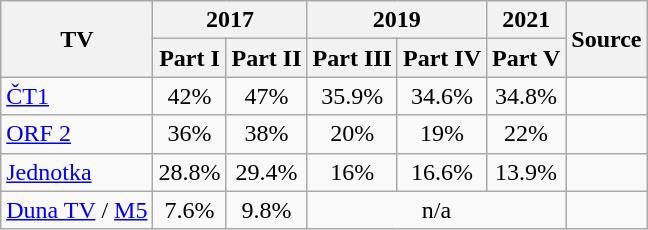<table class="wikitable" style="text-align:center;">
<tr>
<th rowspan="2">TV</th>
<th colspan="2">2017</th>
<th colspan="2">2019</th>
<th>2021</th>
<th rowspan="2">Source</th>
</tr>
<tr>
<th>Part I</th>
<th>Part II</th>
<th>Part III</th>
<th>Part IV</th>
<th>Part V</th>
</tr>
<tr>
<td style="text-align:left;"> <a href='#'>ČT1</a></td>
<td>42%</td>
<td>47%</td>
<td>35.9%</td>
<td>34.6%</td>
<td>34.8%</td>
<td></td>
</tr>
<tr>
<td style="text-align:left;"> <a href='#'>ORF 2</a></td>
<td>36%</td>
<td>38%</td>
<td>20%</td>
<td>19%</td>
<td>22%</td>
<td></td>
</tr>
<tr>
<td style="text-align:left;"> <a href='#'>Jednotka</a></td>
<td>28.8%</td>
<td>29.4%</td>
<td>16%</td>
<td>16.6%</td>
<td>13.9%</td>
<td></td>
</tr>
<tr>
<td style="text-align:left;"> <a href='#'>Duna TV</a> / <a href='#'>M5</a></td>
<td>7.6%</td>
<td>9.8%</td>
<td colspan="3">n/a</td>
<td></td>
</tr>
</table>
